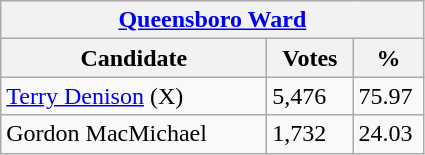<table class="wikitable">
<tr>
<th colspan="3"><a href='#'>Queensboro Ward</a></th>
</tr>
<tr>
<th style="width: 170px">Candidate</th>
<th style="width: 50px">Votes</th>
<th style="width: 40px">%</th>
</tr>
<tr>
<td><a href='#'>Terry Denison</a> (X)</td>
<td>5,476</td>
<td>75.97</td>
</tr>
<tr>
<td>Gordon MacMichael</td>
<td>1,732</td>
<td>24.03</td>
</tr>
</table>
